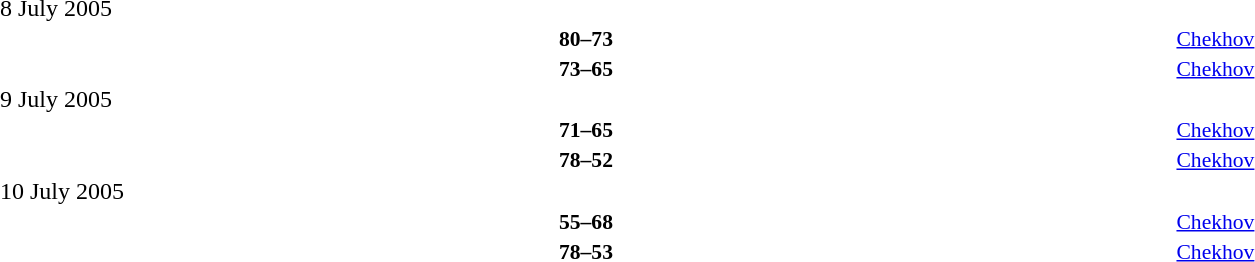<table style="width:100%;" cellspacing="1">
<tr>
<th width=25%></th>
<th width=3%></th>
<th width=6%></th>
<th width=3%></th>
<th width=25%></th>
</tr>
<tr>
<td>8 July 2005</td>
</tr>
<tr style=font-size:90%>
<td align=right><strong></strong></td>
<td></td>
<td align=center><strong>80–73</strong></td>
<td></td>
<td><strong></strong></td>
<td><a href='#'>Chekhov</a></td>
</tr>
<tr style=font-size:90%>
<td align=right><strong></strong></td>
<td></td>
<td align=center><strong>73–65</strong></td>
<td></td>
<td><strong></strong></td>
<td><a href='#'>Chekhov</a></td>
</tr>
<tr>
<td>9 July 2005</td>
</tr>
<tr style=font-size:90%>
<td align=right><strong></strong></td>
<td></td>
<td align=center><strong>71–65</strong></td>
<td></td>
<td><strong></strong></td>
<td><a href='#'>Chekhov</a></td>
</tr>
<tr style=font-size:90%>
<td align=right><strong></strong></td>
<td></td>
<td align=center><strong>78–52</strong></td>
<td></td>
<td><strong></strong></td>
<td><a href='#'>Chekhov</a></td>
</tr>
<tr>
<td>10 July 2005</td>
</tr>
<tr style=font-size:90%>
<td align=right><strong></strong></td>
<td></td>
<td align=center><strong>55–68</strong></td>
<td></td>
<td><strong></strong></td>
<td><a href='#'>Chekhov</a></td>
</tr>
<tr style=font-size:90%>
<td align=right><strong></strong></td>
<td></td>
<td align=center><strong>78–53</strong></td>
<td></td>
<td><strong></strong></td>
<td><a href='#'>Chekhov</a></td>
</tr>
</table>
